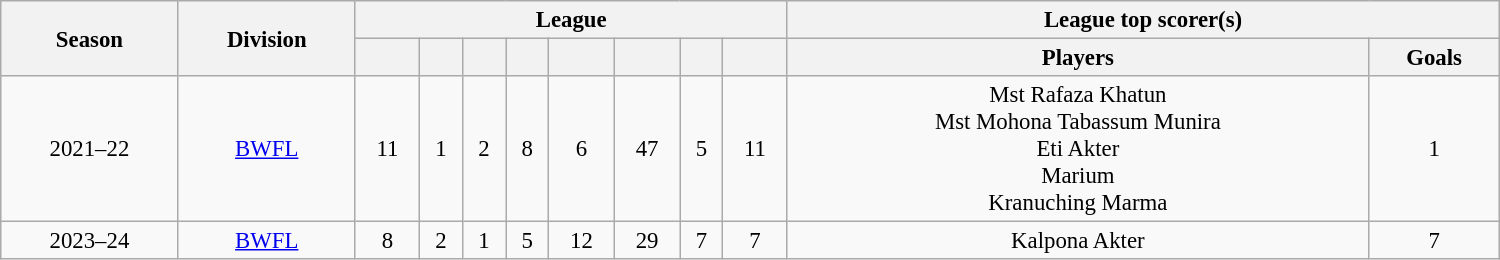<table class="wikitable sortable" style="text-align: center; font-size: 95%; width: 1000px"">
<tr>
<th rowspan="2">Season</th>
<th rowspan="2"><strong>Division</strong></th>
<th colspan="8">League</th>
<th colspan="2">League top scorer(s)</th>
</tr>
<tr>
<th></th>
<th></th>
<th></th>
<th></th>
<th></th>
<th></th>
<th></th>
<th></th>
<th>Players</th>
<th>Goals</th>
</tr>
<tr>
<td>2021–22</td>
<td><a href='#'>BWFL</a></td>
<td>11</td>
<td>1</td>
<td>2</td>
<td>8</td>
<td>6</td>
<td>47</td>
<td>5</td>
<td>11</td>
<td> Mst Rafaza Khatun<br> Mst Mohona Tabassum Munira<br> Eti Akter<br> Marium<br> Kranuching Marma</td>
<td>1</td>
</tr>
<tr>
<td>2023–24</td>
<td><a href='#'>BWFL</a></td>
<td>8</td>
<td>2</td>
<td>1</td>
<td>5</td>
<td>12</td>
<td>29</td>
<td>7</td>
<td>7</td>
<td> Kalpona Akter</td>
<td>7</td>
</tr>
</table>
